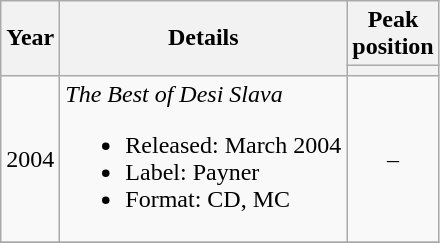<table class="wikitable">
<tr>
<th rowspan="2">Year</th>
<th rowspan="2">Details</th>
<th>Peak position</th>
</tr>
<tr style="font-size:smaller;">
<th width="10"></th>
</tr>
<tr>
<td>2004</td>
<td><em>The Best of Desi Slava</em><br><ul><li>Released: March 2004</li><li>Label: Payner</li><li>Format: CD, MC</li></ul></td>
<td align="center">–</td>
</tr>
<tr>
</tr>
</table>
